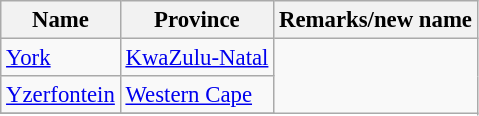<table class="wikitable sortable" style="font-size: 95%;">
<tr>
<th>Name</th>
<th>Province</th>
<th>Remarks/new name</th>
</tr>
<tr>
<td><a href='#'>York</a></td>
<td><a href='#'>KwaZulu-Natal</a></td>
</tr>
<tr>
<td><a href='#'>Yzerfontein</a></td>
<td><a href='#'>Western Cape</a></td>
</tr>
<tr>
</tr>
</table>
